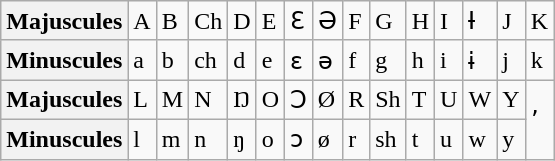<table class="wikitable">
<tr>
<th>Majuscules</th>
<td>A</td>
<td>B</td>
<td>Ch</td>
<td>D</td>
<td>E</td>
<td>Ɛ</td>
<td>Ə</td>
<td>F</td>
<td>G</td>
<td>H</td>
<td>I</td>
<td>Ɨ</td>
<td>J</td>
<td>K</td>
</tr>
<tr>
<th>Minuscules</th>
<td>a</td>
<td>b</td>
<td>ch</td>
<td>d</td>
<td>e</td>
<td>ɛ</td>
<td>ə</td>
<td>f</td>
<td>g</td>
<td>h</td>
<td>i</td>
<td>ɨ</td>
<td>j</td>
<td>k</td>
</tr>
<tr>
<th>Majuscules</th>
<td>L</td>
<td>M</td>
<td>N</td>
<td>Ŋ</td>
<td>O</td>
<td>Ɔ</td>
<td>Ø</td>
<td>R</td>
<td>Sh</td>
<td>T</td>
<td>U</td>
<td>W</td>
<td>Y</td>
<td rowspan="2">ʼ</td>
</tr>
<tr>
<th>Minuscules</th>
<td>l</td>
<td>m</td>
<td>n</td>
<td>ŋ</td>
<td>o</td>
<td>ɔ</td>
<td>ø</td>
<td>r</td>
<td>sh</td>
<td>t</td>
<td>u</td>
<td>w</td>
<td>y</td>
</tr>
</table>
